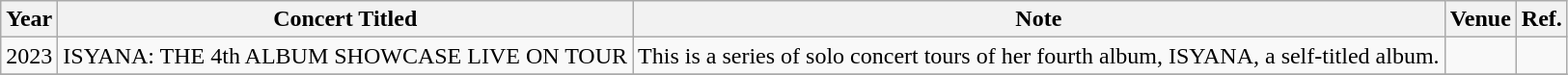<table class="wikitable sortable">
<tr>
<th>Year</th>
<th>Concert Titled</th>
<th>Note</th>
<th>Venue</th>
<th>Ref.</th>
</tr>
<tr>
<td>2023</td>
<td>ISYANA: THE 4th ALBUM SHOWCASE LIVE ON TOUR</td>
<td>This is a series of solo concert tours of her fourth album, ISYANA, a self-titled album.</td>
<td></td>
<td></td>
</tr>
<tr>
</tr>
</table>
